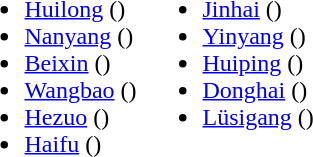<table>
<tr>
<td valign="top"><br><ul><li><a href='#'>Huilong</a> ()</li><li><a href='#'>Nanyang</a> ()</li><li><a href='#'>Beixin</a> ()</li><li><a href='#'>Wangbao</a> ()</li><li><a href='#'>Hezuo</a> ()</li><li><a href='#'>Haifu</a> ()</li></ul></td>
<td valign="top"><br><ul><li><a href='#'>Jinhai</a> ()</li><li><a href='#'>Yinyang</a> ()</li><li><a href='#'>Huiping</a> ()</li><li><a href='#'>Donghai</a> ()</li><li><a href='#'>Lüsigang</a> ()</li></ul></td>
</tr>
</table>
